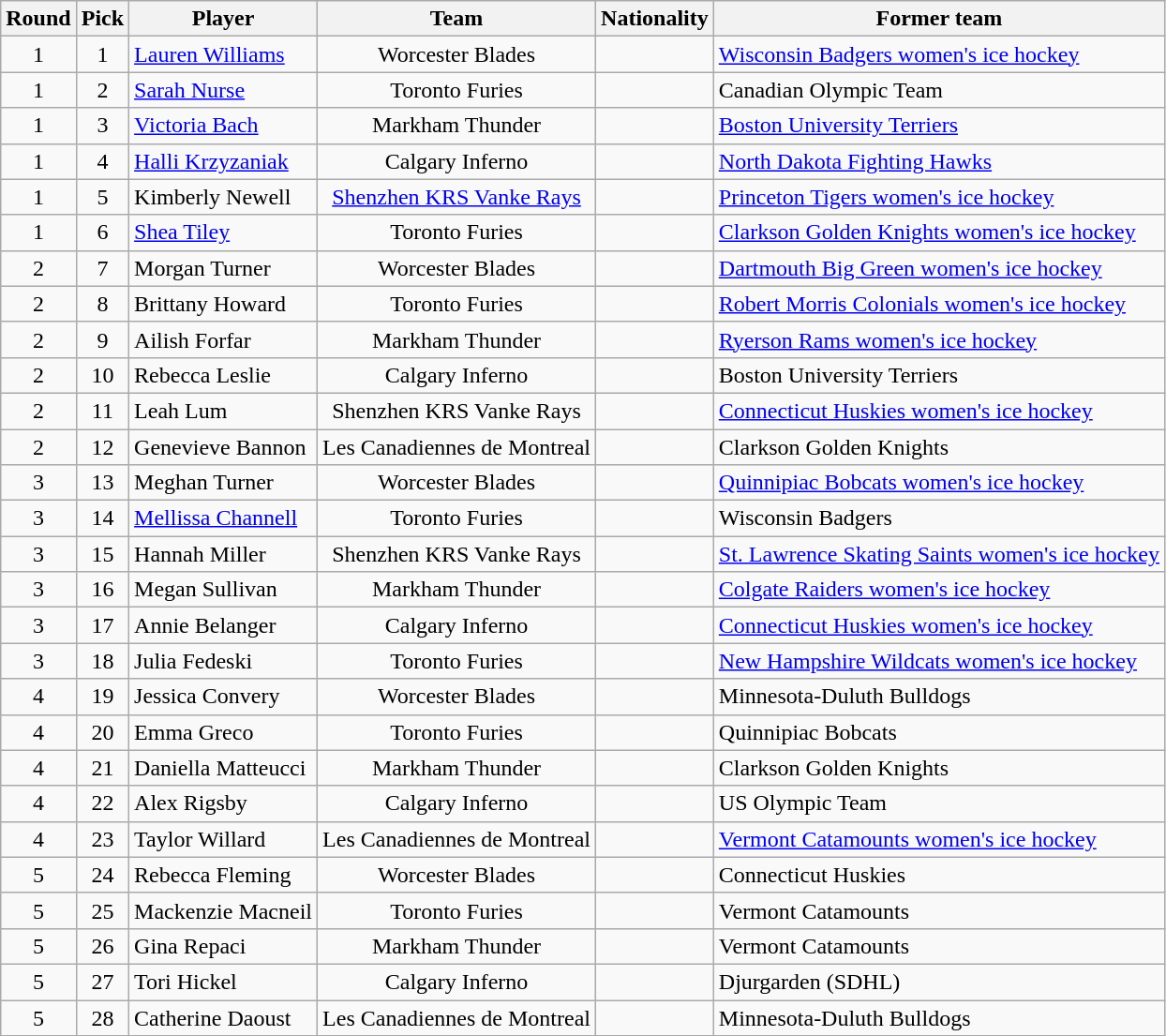<table class="wikitable sortable" style="text-align:center">
<tr>
<th>Round</th>
<th>Pick</th>
<th>Player</th>
<th>Team</th>
<th>Nationality</th>
<th>Former team</th>
</tr>
<tr>
<td>1</td>
<td>1</td>
<td align=left><a href='#'>Lauren Williams</a></td>
<td>Worcester Blades</td>
<td></td>
<td align=left><a href='#'>Wisconsin Badgers women's ice hockey</a></td>
</tr>
<tr>
<td>1</td>
<td>2</td>
<td align=left><a href='#'>Sarah Nurse</a></td>
<td>Toronto Furies</td>
<td></td>
<td align=left>Canadian Olympic Team</td>
</tr>
<tr>
<td>1</td>
<td>3</td>
<td align=left><a href='#'>Victoria Bach</a></td>
<td>Markham Thunder</td>
<td></td>
<td align=left><a href='#'>Boston University Terriers</a></td>
</tr>
<tr>
<td>1</td>
<td>4</td>
<td align=left><a href='#'>Halli Krzyzaniak</a></td>
<td>Calgary Inferno</td>
<td></td>
<td align=left><a href='#'>North Dakota Fighting Hawks</a></td>
</tr>
<tr>
<td>1</td>
<td>5</td>
<td align=left>Kimberly Newell</td>
<td><a href='#'>Shenzhen KRS Vanke Rays</a></td>
<td></td>
<td align=left><a href='#'>Princeton Tigers women's ice hockey</a></td>
</tr>
<tr>
<td>1</td>
<td>6</td>
<td align=left><a href='#'>Shea Tiley</a></td>
<td>Toronto Furies</td>
<td></td>
<td align=left><a href='#'>Clarkson Golden Knights women's ice hockey</a></td>
</tr>
<tr>
<td>2</td>
<td>7</td>
<td align=left>Morgan Turner</td>
<td>Worcester Blades</td>
<td></td>
<td align=left><a href='#'>Dartmouth Big Green women's ice hockey</a></td>
</tr>
<tr>
<td>2</td>
<td>8</td>
<td align=left>Brittany Howard</td>
<td>Toronto Furies</td>
<td></td>
<td align=left><a href='#'>Robert Morris Colonials women's ice hockey</a></td>
</tr>
<tr>
<td>2</td>
<td>9</td>
<td align=left>Ailish Forfar</td>
<td>Markham Thunder</td>
<td></td>
<td align=left><a href='#'>Ryerson Rams women's ice hockey</a></td>
</tr>
<tr>
<td>2</td>
<td>10</td>
<td align=left>Rebecca Leslie</td>
<td>Calgary Inferno</td>
<td></td>
<td align=left>Boston University Terriers</td>
</tr>
<tr>
<td>2</td>
<td>11</td>
<td align=left>Leah Lum</td>
<td>Shenzhen KRS Vanke Rays</td>
<td></td>
<td align=left><a href='#'>Connecticut Huskies women's ice hockey</a></td>
</tr>
<tr>
<td>2</td>
<td>12</td>
<td align=left>Genevieve Bannon</td>
<td>Les Canadiennes de Montreal</td>
<td></td>
<td align=left>Clarkson Golden Knights</td>
</tr>
<tr>
<td>3</td>
<td>13</td>
<td align=left>Meghan Turner</td>
<td>Worcester Blades</td>
<td></td>
<td align=left><a href='#'>Quinnipiac Bobcats women's ice hockey</a></td>
</tr>
<tr>
<td>3</td>
<td>14</td>
<td align=left><a href='#'>Mellissa Channell</a></td>
<td>Toronto Furies</td>
<td></td>
<td align=left>Wisconsin Badgers</td>
</tr>
<tr>
<td>3</td>
<td>15</td>
<td align=left>Hannah Miller</td>
<td>Shenzhen KRS Vanke Rays</td>
<td></td>
<td align=left><a href='#'>St. Lawrence Skating Saints women's ice hockey</a></td>
</tr>
<tr>
<td>3</td>
<td>16</td>
<td align=left>Megan Sullivan</td>
<td>Markham Thunder</td>
<td></td>
<td align=left><a href='#'>Colgate Raiders women's ice hockey</a></td>
</tr>
<tr>
<td>3</td>
<td>17</td>
<td align=left>Annie Belanger</td>
<td>Calgary Inferno</td>
<td></td>
<td align=left><a href='#'>Connecticut Huskies women's ice hockey</a></td>
</tr>
<tr>
<td>3</td>
<td>18</td>
<td align=left>Julia Fedeski</td>
<td>Toronto Furies</td>
<td></td>
<td align=left><a href='#'>New Hampshire Wildcats women's ice hockey</a></td>
</tr>
<tr>
<td>4</td>
<td>19</td>
<td align=left>Jessica Convery</td>
<td>Worcester Blades</td>
<td></td>
<td align=left>Minnesota-Duluth Bulldogs</td>
</tr>
<tr>
<td>4</td>
<td>20</td>
<td align=left>Emma Greco</td>
<td>Toronto Furies</td>
<td></td>
<td align=left>Quinnipiac Bobcats</td>
</tr>
<tr>
<td>4</td>
<td>21</td>
<td align=left>Daniella Matteucci</td>
<td>Markham Thunder</td>
<td></td>
<td align=left>Clarkson Golden Knights</td>
</tr>
<tr>
<td>4</td>
<td>22</td>
<td align=left>Alex Rigsby</td>
<td>Calgary Inferno</td>
<td></td>
<td align=left>US Olympic Team</td>
</tr>
<tr>
<td>4</td>
<td>23</td>
<td align=left>Taylor Willard</td>
<td>Les Canadiennes de Montreal</td>
<td></td>
<td align=left><a href='#'>Vermont Catamounts women's ice hockey</a></td>
</tr>
<tr>
<td>5</td>
<td>24</td>
<td align=left>Rebecca Fleming</td>
<td>Worcester Blades</td>
<td></td>
<td align=left>Connecticut Huskies</td>
</tr>
<tr>
<td>5</td>
<td>25</td>
<td align=left>Mackenzie Macneil</td>
<td>Toronto Furies</td>
<td></td>
<td align=left>Vermont Catamounts</td>
</tr>
<tr>
<td>5</td>
<td>26</td>
<td align=left>Gina Repaci</td>
<td>Markham Thunder</td>
<td></td>
<td align=left>Vermont Catamounts</td>
</tr>
<tr>
<td>5</td>
<td>27</td>
<td align=left>Tori Hickel</td>
<td>Calgary Inferno</td>
<td></td>
<td align=left>Djurgarden (SDHL)</td>
</tr>
<tr>
<td>5</td>
<td>28</td>
<td align=left>Catherine Daoust</td>
<td>Les Canadiennes de Montreal</td>
<td></td>
<td align=left>Minnesota-Duluth Bulldogs</td>
</tr>
</table>
